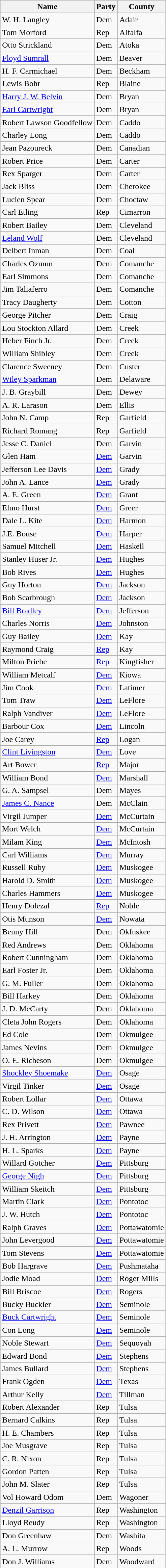<table class="wikitable sortable">
<tr>
<th>Name</th>
<th>Party</th>
<th>County</th>
</tr>
<tr>
<td>W. H. Langley</td>
<td>Dem</td>
<td>Adair</td>
</tr>
<tr>
<td>Tom Morford</td>
<td>Rep</td>
<td>Alfalfa</td>
</tr>
<tr>
<td>Otto Strickland</td>
<td>Dem</td>
<td>Atoka</td>
</tr>
<tr>
<td><a href='#'>Floyd Sumrall</a></td>
<td>Dem</td>
<td>Beaver</td>
</tr>
<tr>
<td>H. F. Carmichael</td>
<td>Dem</td>
<td>Beckham</td>
</tr>
<tr>
<td>Lewis Bohr</td>
<td>Rep</td>
<td>Blaine</td>
</tr>
<tr>
<td><a href='#'>Harry J. W. Belvin</a></td>
<td>Dem</td>
<td>Bryan</td>
</tr>
<tr>
<td><a href='#'>Earl Cartwright</a></td>
<td>Dem</td>
<td>Bryan</td>
</tr>
<tr>
<td>Robert Lawson Goodfellow</td>
<td>Dem</td>
<td>Caddo</td>
</tr>
<tr>
<td>Charley Long</td>
<td>Dem</td>
<td>Caddo</td>
</tr>
<tr>
<td>Jean Pazoureck</td>
<td>Dem</td>
<td>Canadian</td>
</tr>
<tr>
<td>Robert Price</td>
<td>Dem</td>
<td>Carter</td>
</tr>
<tr>
<td>Rex Sparger</td>
<td>Dem</td>
<td>Carter</td>
</tr>
<tr>
<td>Jack Bliss</td>
<td>Dem</td>
<td>Cherokee</td>
</tr>
<tr>
<td>Lucien Spear</td>
<td>Dem</td>
<td>Choctaw</td>
</tr>
<tr>
<td>Carl Etling</td>
<td>Rep</td>
<td>Cimarron</td>
</tr>
<tr>
<td>Robert Bailey</td>
<td>Dem</td>
<td>Cleveland</td>
</tr>
<tr>
<td><a href='#'>Leland Wolf</a></td>
<td>Dem</td>
<td>Cleveland</td>
</tr>
<tr>
<td>Delbert Inman</td>
<td>Dem</td>
<td>Coal</td>
</tr>
<tr>
<td>Charles Ozmun</td>
<td>Dem</td>
<td>Comanche</td>
</tr>
<tr>
<td>Earl Simmons</td>
<td>Dem</td>
<td>Comanche</td>
</tr>
<tr>
<td>Jim Taliaferro</td>
<td>Dem</td>
<td>Comanche</td>
</tr>
<tr>
<td>Tracy Daugherty</td>
<td>Dem</td>
<td>Cotton</td>
</tr>
<tr>
<td>George Pitcher</td>
<td>Dem</td>
<td>Craig</td>
</tr>
<tr>
<td>Lou Stockton Allard</td>
<td>Dem</td>
<td>Creek</td>
</tr>
<tr>
<td>Heber Finch Jr.</td>
<td>Dem</td>
<td>Creek</td>
</tr>
<tr>
<td>William Shibley</td>
<td>Dem</td>
<td>Creek</td>
</tr>
<tr>
<td>Clarence Sweeney</td>
<td>Dem</td>
<td>Custer</td>
</tr>
<tr>
<td><a href='#'>Wiley Sparkman</a></td>
<td>Dem</td>
<td>Delaware</td>
</tr>
<tr>
<td>J. B. Graybill</td>
<td>Dem</td>
<td>Dewey</td>
</tr>
<tr>
<td>A. R. Larason</td>
<td>Dem</td>
<td>Ellis</td>
</tr>
<tr>
<td>John N. Camp</td>
<td>Rep</td>
<td>Garfield</td>
</tr>
<tr>
<td>Richard Romang</td>
<td>Rep</td>
<td>Garfield</td>
</tr>
<tr>
<td>Jesse C. Daniel</td>
<td>Dem</td>
<td>Garvin</td>
</tr>
<tr>
<td>Glen Ham</td>
<td><a href='#'>Dem</a></td>
<td>Garvin</td>
</tr>
<tr>
<td>Jefferson Lee Davis</td>
<td><a href='#'>Dem</a></td>
<td>Grady</td>
</tr>
<tr>
<td>John A. Lance</td>
<td><a href='#'>Dem</a></td>
<td>Grady</td>
</tr>
<tr>
<td>A. E. Green</td>
<td><a href='#'>Dem</a></td>
<td>Grant</td>
</tr>
<tr>
<td>Elmo Hurst</td>
<td><a href='#'>Dem</a></td>
<td>Greer</td>
</tr>
<tr>
<td>Dale L. Kite</td>
<td><a href='#'>Dem</a></td>
<td>Harmon</td>
</tr>
<tr>
<td>J.E. Bouse</td>
<td><a href='#'>Dem</a></td>
<td>Harper</td>
</tr>
<tr>
<td>Samuel Mitchell</td>
<td><a href='#'>Dem</a></td>
<td>Haskell</td>
</tr>
<tr>
<td>Stanley Huser Jr.</td>
<td><a href='#'>Dem</a></td>
<td>Hughes</td>
</tr>
<tr>
<td>Bob Rives</td>
<td><a href='#'>Dem</a></td>
<td>Hughes</td>
</tr>
<tr>
<td>Guy Horton</td>
<td><a href='#'>Dem</a></td>
<td>Jackson</td>
</tr>
<tr>
<td>Bob Scarbrough</td>
<td><a href='#'>Dem</a></td>
<td>Jackson</td>
</tr>
<tr>
<td><a href='#'>Bill Bradley</a></td>
<td><a href='#'>Dem</a></td>
<td>Jefferson</td>
</tr>
<tr>
<td>Charles Norris</td>
<td><a href='#'>Dem</a></td>
<td>Johnston</td>
</tr>
<tr>
<td>Guy Bailey</td>
<td><a href='#'>Dem</a></td>
<td>Kay</td>
</tr>
<tr>
<td>Raymond Craig</td>
<td><a href='#'>Rep</a></td>
<td>Kay</td>
</tr>
<tr>
<td>Milton Priebe</td>
<td><a href='#'>Rep</a></td>
<td>Kingfisher</td>
</tr>
<tr>
<td>William Metcalf</td>
<td><a href='#'>Dem</a></td>
<td>Kiowa</td>
</tr>
<tr>
<td>Jim Cook</td>
<td><a href='#'>Dem</a></td>
<td>Latimer</td>
</tr>
<tr>
<td>Tom Traw</td>
<td><a href='#'>Dem</a></td>
<td>LeFlore</td>
</tr>
<tr>
<td>Ralph Vandiver</td>
<td><a href='#'>Dem</a></td>
<td>LeFlore</td>
</tr>
<tr>
<td>Barbour Cox</td>
<td><a href='#'>Dem</a></td>
<td>Lincoln</td>
</tr>
<tr>
<td>Joe Carey</td>
<td><a href='#'>Rep</a></td>
<td>Logan</td>
</tr>
<tr>
<td><a href='#'>Clint Livingston</a></td>
<td><a href='#'>Dem</a></td>
<td>Love</td>
</tr>
<tr>
<td>Art Bower</td>
<td><a href='#'>Rep</a></td>
<td>Major</td>
</tr>
<tr>
<td>William Bond</td>
<td><a href='#'>Dem</a></td>
<td>Marshall</td>
</tr>
<tr>
<td>G. A. Sampsel</td>
<td>Dem</td>
<td>Mayes</td>
</tr>
<tr>
<td><a href='#'>James C. Nance</a></td>
<td>Dem</td>
<td>McClain</td>
</tr>
<tr>
<td>Virgil Jumper</td>
<td><a href='#'>Dem</a></td>
<td>McCurtain</td>
</tr>
<tr>
<td>Mort Welch</td>
<td><a href='#'>Dem</a></td>
<td>McCurtain</td>
</tr>
<tr>
<td>Milam King</td>
<td><a href='#'>Dem</a></td>
<td>McIntosh</td>
</tr>
<tr>
<td>Carl Williams</td>
<td><a href='#'>Dem</a></td>
<td>Murray</td>
</tr>
<tr>
<td>Russell Ruby</td>
<td><a href='#'>Dem</a></td>
<td>Muskogee</td>
</tr>
<tr>
<td>Harold D. Smith</td>
<td><a href='#'>Dem</a></td>
<td>Muskogee</td>
</tr>
<tr>
<td>Charles Hammers</td>
<td><a href='#'>Dem</a></td>
<td>Muskogee</td>
</tr>
<tr>
<td>Henry Dolezal</td>
<td><a href='#'>Rep</a></td>
<td>Noble</td>
</tr>
<tr>
<td>Otis Munson</td>
<td><a href='#'>Dem</a></td>
<td>Nowata</td>
</tr>
<tr>
<td>Benny Hill</td>
<td>Dem</td>
<td>Okfuskee</td>
</tr>
<tr>
<td>Red Andrews</td>
<td>Dem</td>
<td>Oklahoma</td>
</tr>
<tr>
<td>Robert Cunningham</td>
<td>Dem</td>
<td>Oklahoma</td>
</tr>
<tr>
<td>Earl Foster Jr.</td>
<td>Dem</td>
<td>Oklahoma</td>
</tr>
<tr>
<td>G. M. Fuller</td>
<td>Dem</td>
<td>Oklahoma</td>
</tr>
<tr>
<td>Bill Harkey</td>
<td>Dem</td>
<td>Oklahoma</td>
</tr>
<tr>
<td>J. D. McCarty</td>
<td>Dem</td>
<td>Oklahoma</td>
</tr>
<tr>
<td>Cleta John Rogers</td>
<td>Dem</td>
<td>Oklahoma</td>
</tr>
<tr>
<td>Ed Cole</td>
<td>Dem</td>
<td>Okmulgee</td>
</tr>
<tr>
<td>James Nevins</td>
<td>Dem</td>
<td>Okmulgee</td>
</tr>
<tr>
<td>O. E. Richeson</td>
<td>Dem</td>
<td>Okmulgee</td>
</tr>
<tr>
<td><a href='#'>Shockley Shoemake</a></td>
<td><a href='#'>Dem</a></td>
<td>Osage</td>
</tr>
<tr>
<td>Virgil Tinker</td>
<td><a href='#'>Dem</a></td>
<td>Osage</td>
</tr>
<tr>
<td>Robert Lollar</td>
<td><a href='#'>Dem</a></td>
<td>Ottawa</td>
</tr>
<tr>
<td>C. D. Wilson</td>
<td><a href='#'>Dem</a></td>
<td>Ottawa</td>
</tr>
<tr>
<td>Rex Privett</td>
<td><a href='#'>Dem</a></td>
<td>Pawnee</td>
</tr>
<tr>
<td>J. H. Arrington</td>
<td><a href='#'>Dem</a></td>
<td>Payne</td>
</tr>
<tr>
<td>H. L. Sparks</td>
<td><a href='#'>Dem</a></td>
<td>Payne</td>
</tr>
<tr>
<td>Willard Gotcher</td>
<td><a href='#'>Dem</a></td>
<td>Pittsburg</td>
</tr>
<tr>
<td><a href='#'>George Nigh</a></td>
<td><a href='#'>Dem</a></td>
<td>Pittsburg</td>
</tr>
<tr>
<td>William Skeitch</td>
<td><a href='#'>Dem</a></td>
<td>Pittsburg</td>
</tr>
<tr>
<td>Martin Clark</td>
<td><a href='#'>Dem</a></td>
<td>Pontotoc</td>
</tr>
<tr>
<td>J. W. Hutch</td>
<td><a href='#'>Dem</a></td>
<td>Pontotoc</td>
</tr>
<tr>
<td>Ralph Graves</td>
<td><a href='#'>Dem</a></td>
<td>Pottawatomie</td>
</tr>
<tr>
<td>John Levergood</td>
<td><a href='#'>Dem</a></td>
<td>Pottawatomie</td>
</tr>
<tr>
<td>Tom Stevens</td>
<td><a href='#'>Dem</a></td>
<td>Pottawatomie</td>
</tr>
<tr>
<td>Bob Hargrave</td>
<td><a href='#'>Dem</a></td>
<td>Pushmataha</td>
</tr>
<tr>
<td>Jodie Moad</td>
<td><a href='#'>Dem</a></td>
<td>Roger Mills</td>
</tr>
<tr>
<td>Bill Briscoe</td>
<td><a href='#'>Dem</a></td>
<td>Rogers</td>
</tr>
<tr>
<td>Bucky Buckler</td>
<td><a href='#'>Dem</a></td>
<td>Seminole</td>
</tr>
<tr>
<td><a href='#'>Buck Cartwright</a></td>
<td><a href='#'>Dem</a></td>
<td>Seminole</td>
</tr>
<tr>
<td>Con Long</td>
<td><a href='#'>Dem</a></td>
<td>Seminole</td>
</tr>
<tr>
<td>Noble Stewart</td>
<td><a href='#'>Dem</a></td>
<td>Sequoyah</td>
</tr>
<tr>
<td>Edward Bond</td>
<td><a href='#'>Dem</a></td>
<td>Stephens</td>
</tr>
<tr>
<td>James Bullard</td>
<td><a href='#'>Dem</a></td>
<td>Stephens</td>
</tr>
<tr>
<td>Frank Ogden</td>
<td><a href='#'>Dem</a></td>
<td>Texas</td>
</tr>
<tr>
<td>Arthur Kelly</td>
<td><a href='#'>Dem</a></td>
<td>Tillman</td>
</tr>
<tr>
<td>Robert Alexander</td>
<td>Rep</td>
<td>Tulsa</td>
</tr>
<tr>
<td>Bernard Calkins</td>
<td>Rep</td>
<td>Tulsa</td>
</tr>
<tr>
<td>H. E. Chambers</td>
<td>Rep</td>
<td>Tulsa</td>
</tr>
<tr>
<td>Joe Musgrave</td>
<td>Rep</td>
<td>Tulsa</td>
</tr>
<tr>
<td>C. R. Nixon</td>
<td>Rep</td>
<td>Tulsa</td>
</tr>
<tr>
<td>Gordon Patten</td>
<td>Rep</td>
<td>Tulsa</td>
</tr>
<tr>
<td>John M. Slater</td>
<td>Rep</td>
<td>Tulsa</td>
</tr>
<tr>
<td>Vol Howard Odom</td>
<td>Dem</td>
<td>Wagoner</td>
</tr>
<tr>
<td><a href='#'>Denzil Garrison</a></td>
<td>Rep</td>
<td>Washington</td>
</tr>
<tr>
<td>Lloyd Reudy</td>
<td>Rep</td>
<td>Washington</td>
</tr>
<tr>
<td>Don Greenhaw</td>
<td>Dem</td>
<td>Washita</td>
</tr>
<tr>
<td>A. L. Murrow</td>
<td>Rep</td>
<td>Woods</td>
</tr>
<tr>
<td>Don J. Williams</td>
<td>Dem</td>
<td>Woodward</td>
</tr>
</table>
